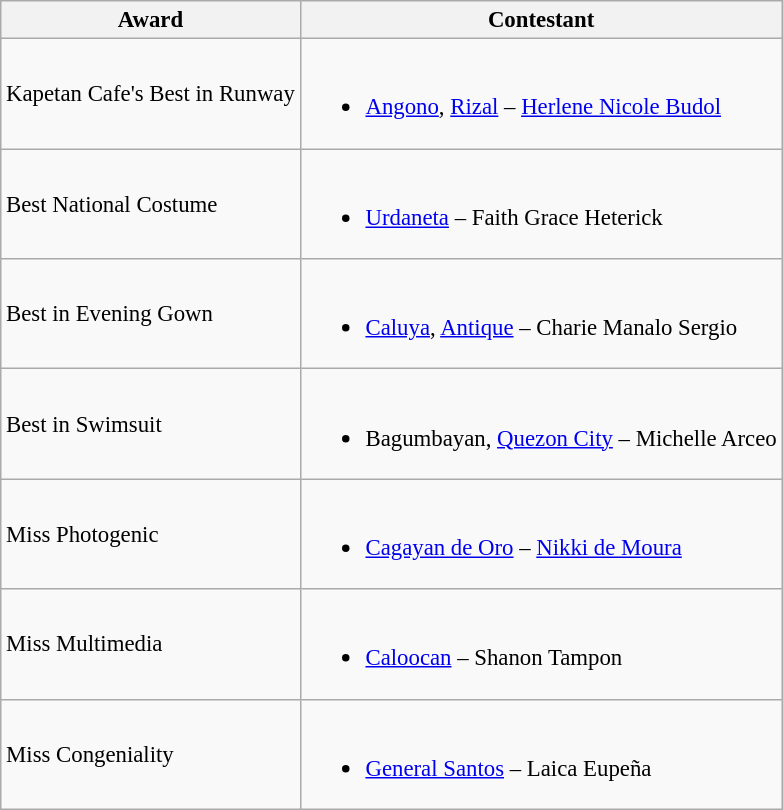<table class="wikitable sortable" style="font-size:95%;">
<tr>
<th>Award</th>
<th>Contestant</th>
</tr>
<tr>
<td>Kapetan Cafe's Best in Runway</td>
<td><br><ul><li><a href='#'>Angono</a>, <a href='#'>Rizal</a> – <a href='#'>Herlene Nicole Budol</a></li></ul></td>
</tr>
<tr>
<td>Best National Costume</td>
<td><br><ul><li><a href='#'>Urdaneta</a> – Faith Grace Heterick</li></ul></td>
</tr>
<tr>
<td>Best in Evening Gown</td>
<td><br><ul><li><a href='#'>Caluya</a>, <a href='#'>Antique</a> – Charie Manalo Sergio</li></ul></td>
</tr>
<tr>
<td>Best in Swimsuit</td>
<td><br><ul><li>Bagumbayan, <a href='#'>Quezon City</a> – Michelle Arceo</li></ul></td>
</tr>
<tr>
<td>Miss Photogenic</td>
<td><br><ul><li><a href='#'>Cagayan de Oro</a> – <a href='#'>Nikki de Moura</a></li></ul></td>
</tr>
<tr>
<td>Miss Multimedia</td>
<td><br><ul><li><a href='#'>Caloocan</a> – Shanon Tampon</li></ul></td>
</tr>
<tr>
<td>Miss Congeniality</td>
<td><br><ul><li><a href='#'>General Santos</a> – Laica Eupeña</li></ul></td>
</tr>
</table>
